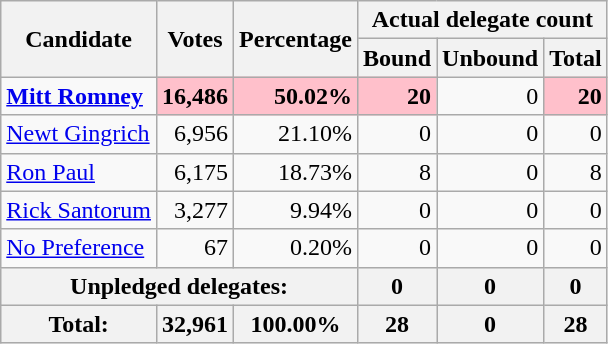<table class="wikitable" style="text-align:right;">
<tr>
<th rowspan="2">Candidate</th>
<th rowspan="2">Votes</th>
<th rowspan="2">Percentage</th>
<th colspan="3" style="vertical-align:middle;">Actual delegate count </th>
</tr>
<tr>
<th>Bound</th>
<th>Unbound</th>
<th>Total</th>
</tr>
<tr>
<td style="text-align:left;"> <strong><a href='#'>Mitt Romney</a></strong></td>
<td style="background:pink;"><strong>16,486</strong></td>
<td style="background:pink;"><strong>50.02%</strong></td>
<td style="background:pink;"><strong>20</strong></td>
<td>0</td>
<td style="background:pink;"><strong>20</strong></td>
</tr>
<tr>
<td style="text-align:left;"><a href='#'>Newt Gingrich</a></td>
<td>6,956</td>
<td>21.10%</td>
<td>0</td>
<td>0</td>
<td>0</td>
</tr>
<tr>
<td style="text-align:left;"><a href='#'>Ron Paul</a></td>
<td>6,175</td>
<td>18.73%</td>
<td>8</td>
<td>0</td>
<td>8</td>
</tr>
<tr>
<td style="text-align:left;"><a href='#'>Rick Santorum</a></td>
<td>3,277</td>
<td>9.94%</td>
<td>0</td>
<td>0</td>
<td>0</td>
</tr>
<tr>
<td style="text-align:left;"><a href='#'>No Preference</a></td>
<td>67</td>
<td>0.20%</td>
<td>0</td>
<td>0</td>
<td>0</td>
</tr>
<tr style="background:#eee;">
<th colspan="3">Unpledged delegates:</th>
<th>0</th>
<th>0</th>
<th>0</th>
</tr>
<tr style="background:#eee;">
<th>Total:</th>
<th>32,961</th>
<th>100.00%</th>
<th>28</th>
<th>0</th>
<th>28</th>
</tr>
</table>
